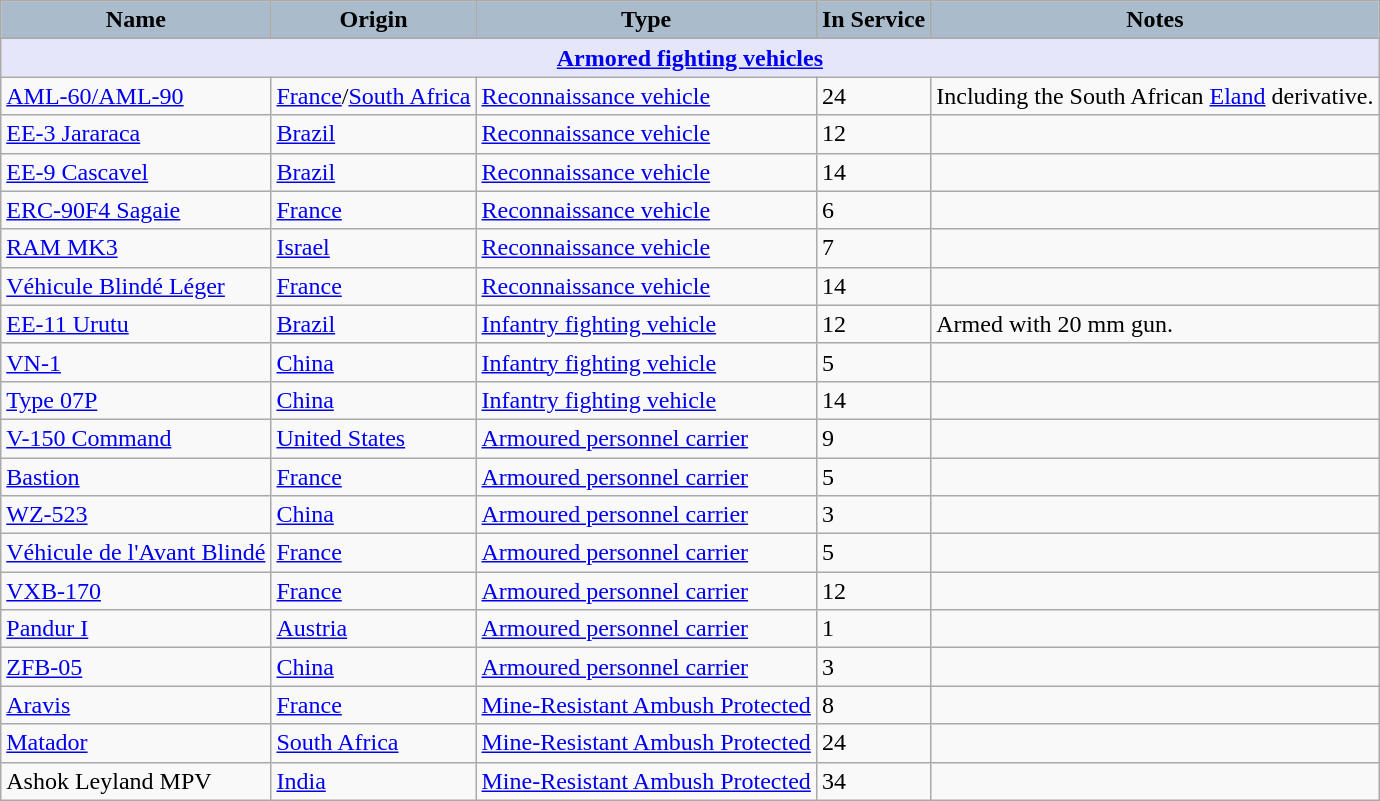<table class="wikitable">
<tr>
<th style="text-align:center; background:#aabccc;">Name</th>
<th style="text-align:center; background:#aabccc;">Origin</th>
<th style="text-align:center; background:#aabccc;">Type</th>
<th style="text-align:center; background:#aabccc;">In Service</th>
<th style="text-align:center; background:#aabccc;">Notes</th>
</tr>
<tr>
<th style="align: center! ; background: lavender;" colspan="7"><a href='#'>Armored fighting vehicles</a></th>
</tr>
<tr>
<td><a href='#'>AML-60/AML-90</a></td>
<td><a href='#'>France</a>/<a href='#'>South Africa</a></td>
<td><a href='#'>Reconnaissance vehicle</a></td>
<td>24</td>
<td>Including the South African <a href='#'>Eland</a> derivative.</td>
</tr>
<tr>
<td><a href='#'>EE-3 Jararaca</a></td>
<td><a href='#'>Brazil</a></td>
<td><a href='#'>Reconnaissance vehicle</a></td>
<td>12</td>
<td></td>
</tr>
<tr>
<td><a href='#'>EE-9 Cascavel</a></td>
<td><a href='#'>Brazil</a></td>
<td><a href='#'>Reconnaissance vehicle</a></td>
<td>14</td>
<td></td>
</tr>
<tr>
<td><a href='#'>ERC-90F4 Sagaie</a></td>
<td><a href='#'>France</a></td>
<td><a href='#'>Reconnaissance vehicle</a></td>
<td>6</td>
<td></td>
</tr>
<tr>
<td><a href='#'>RAM MK3</a></td>
<td><a href='#'>Israel</a></td>
<td><a href='#'>Reconnaissance vehicle</a></td>
<td>7</td>
<td></td>
</tr>
<tr>
<td><a href='#'>Véhicule Blindé Léger</a></td>
<td><a href='#'>France</a></td>
<td><a href='#'>Reconnaissance vehicle</a></td>
<td>14</td>
<td></td>
</tr>
<tr>
<td><a href='#'>EE-11 Urutu</a></td>
<td><a href='#'>Brazil</a></td>
<td><a href='#'>Infantry fighting vehicle</a></td>
<td>12</td>
<td>Armed with 20 mm gun.</td>
</tr>
<tr>
<td><a href='#'>VN-1</a></td>
<td><a href='#'>China</a></td>
<td><a href='#'>Infantry fighting vehicle</a></td>
<td>5</td>
<td></td>
</tr>
<tr>
<td><a href='#'>Type 07P</a></td>
<td><a href='#'>China</a></td>
<td><a href='#'>Infantry fighting vehicle</a></td>
<td>14</td>
<td></td>
</tr>
<tr>
<td><a href='#'>V-150 Command</a></td>
<td><a href='#'>United States</a></td>
<td><a href='#'>Armoured personnel carrier</a></td>
<td>9</td>
<td></td>
</tr>
<tr>
<td><a href='#'>Bastion</a></td>
<td><a href='#'>France</a></td>
<td><a href='#'>Armoured personnel carrier</a></td>
<td>5</td>
<td></td>
</tr>
<tr>
<td><a href='#'>WZ-523</a></td>
<td><a href='#'>China</a></td>
<td><a href='#'>Armoured personnel carrier</a></td>
<td>3</td>
<td></td>
</tr>
<tr>
<td><a href='#'>Véhicule de l'Avant Blindé</a></td>
<td><a href='#'>France</a></td>
<td><a href='#'>Armoured personnel carrier</a></td>
<td>5</td>
<td></td>
</tr>
<tr>
<td><a href='#'>VXB-170</a></td>
<td><a href='#'>France</a></td>
<td><a href='#'>Armoured personnel carrier</a></td>
<td>12</td>
<td></td>
</tr>
<tr>
<td><a href='#'>Pandur I</a></td>
<td><a href='#'>Austria</a></td>
<td><a href='#'>Armoured personnel carrier</a></td>
<td>1</td>
<td></td>
</tr>
<tr>
<td><a href='#'>ZFB-05</a></td>
<td><a href='#'>China</a></td>
<td><a href='#'>Armoured personnel carrier</a></td>
<td>3</td>
<td></td>
</tr>
<tr>
<td><a href='#'>Aravis</a></td>
<td><a href='#'>France</a></td>
<td><a href='#'>Mine-Resistant Ambush Protected</a></td>
<td>8</td>
<td></td>
</tr>
<tr>
<td><a href='#'>Matador</a></td>
<td><a href='#'>South Africa</a></td>
<td><a href='#'>Mine-Resistant Ambush Protected</a></td>
<td>24</td>
<td></td>
</tr>
<tr>
<td>Ashok Leyland MPV</td>
<td><a href='#'>India</a></td>
<td><a href='#'>Mine-Resistant Ambush Protected</a></td>
<td>34</td>
<td></td>
</tr>
</table>
